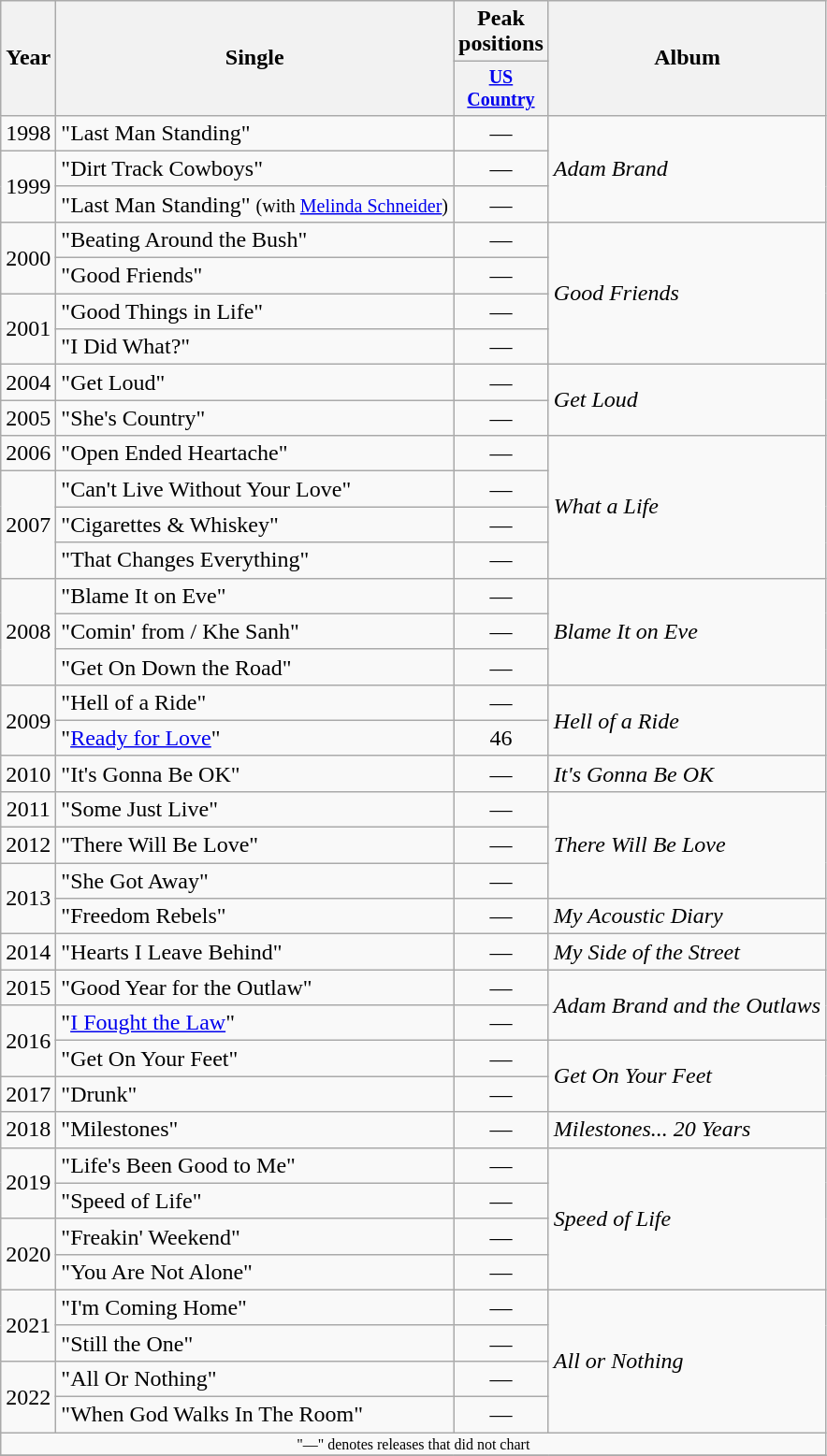<table class="wikitable" style="text-align:center;">
<tr>
<th rowspan="2">Year</th>
<th rowspan="2">Single</th>
<th colspan="1">Peak positions</th>
<th rowspan="2">Album</th>
</tr>
<tr style="font-size:smaller;">
<th width="60"><a href='#'>US Country</a><br></th>
</tr>
<tr>
<td>1998</td>
<td align="left">"Last Man Standing"</td>
<td>—</td>
<td align="left" rowspan="3"><em>Adam Brand</em></td>
</tr>
<tr>
<td rowspan="2">1999</td>
<td align="left">"Dirt Track Cowboys"</td>
<td>—</td>
</tr>
<tr>
<td align="left">"Last Man Standing" <small> (with <a href='#'>Melinda Schneider</a>)</small></td>
<td>—</td>
</tr>
<tr>
<td rowspan="2">2000</td>
<td align="left">"Beating Around the Bush"</td>
<td>—</td>
<td align="left" rowspan="4"><em>Good Friends</em></td>
</tr>
<tr>
<td align="left">"Good Friends"</td>
<td>—</td>
</tr>
<tr>
<td rowspan="2">2001</td>
<td align="left">"Good Things in Life"</td>
<td>—</td>
</tr>
<tr>
<td align="left">"I Did What?"</td>
<td>—</td>
</tr>
<tr>
<td>2004</td>
<td align="left">"Get Loud"</td>
<td>—</td>
<td align="left" rowspan="2"><em>Get Loud</em></td>
</tr>
<tr>
<td>2005</td>
<td align="left">"She's Country"</td>
<td>—</td>
</tr>
<tr>
<td>2006</td>
<td align="left">"Open Ended Heartache"</td>
<td>—</td>
<td align="left" rowspan="4"><em>What a Life</em></td>
</tr>
<tr>
<td rowspan="3">2007</td>
<td align="left">"Can't Live Without Your Love"</td>
<td>—</td>
</tr>
<tr>
<td align="left">"Cigarettes & Whiskey"</td>
<td>—</td>
</tr>
<tr>
<td align="left">"That Changes Everything"</td>
<td>—</td>
</tr>
<tr>
<td rowspan="3">2008</td>
<td align="left">"Blame It on Eve"</td>
<td>—</td>
<td align="left" rowspan="3"><em>Blame It on Eve</em></td>
</tr>
<tr>
<td align="left">"Comin' from / Khe Sanh"</td>
<td>—</td>
</tr>
<tr>
<td align="left">"Get On Down the Road"</td>
<td>—</td>
</tr>
<tr>
<td rowspan=2>2009</td>
<td align="left">"Hell of a Ride"</td>
<td>—</td>
<td rowspan=2 align="left"><em>Hell of a Ride</em></td>
</tr>
<tr>
<td align="left">"<a href='#'>Ready for Love</a>"</td>
<td>46</td>
</tr>
<tr>
<td rowspan=1>2010</td>
<td align="left">"It's Gonna Be OK"</td>
<td>—</td>
<td align="left"><em>It's Gonna Be OK</em></td>
</tr>
<tr>
<td>2011</td>
<td align="left">"Some Just Live"</td>
<td>—</td>
<td rowspan=3 align="left"><em>There Will Be Love</em></td>
</tr>
<tr>
<td>2012</td>
<td align="left">"There Will Be Love"</td>
<td>—</td>
</tr>
<tr>
<td rowspan="2">2013</td>
<td align="left">"She Got Away"</td>
<td>—</td>
</tr>
<tr>
<td align="left">"Freedom Rebels"</td>
<td>—</td>
<td align="left"><em>My Acoustic Diary</em></td>
</tr>
<tr>
<td>2014</td>
<td align="left">"Hearts I Leave Behind"</td>
<td>—</td>
<td align="left"><em>My Side of the Street</em></td>
</tr>
<tr>
<td>2015</td>
<td align="left">"Good Year for the Outlaw" </td>
<td>—</td>
<td rowspan=2 align="left"><em>Adam Brand and the Outlaws</em></td>
</tr>
<tr>
<td rowspan="2">2016</td>
<td align="left">"<a href='#'>I Fought the Law</a>" </td>
<td>—</td>
</tr>
<tr>
<td align="left">"Get On Your Feet"</td>
<td>—</td>
<td rowspan=2 align="left"><em>Get On Your Feet</em></td>
</tr>
<tr>
<td>2017</td>
<td align="left">"Drunk"</td>
<td>—</td>
</tr>
<tr>
<td>2018</td>
<td align="left">"Milestones"</td>
<td>—</td>
<td align="left"><em>Milestones... 20 Years</em></td>
</tr>
<tr>
<td rowspan="2">2019</td>
<td align="left">"Life's Been Good to Me"</td>
<td>—</td>
<td align="left" rowspan="4"><em>Speed of Life</em></td>
</tr>
<tr>
<td align="left">"Speed of Life"</td>
<td>—</td>
</tr>
<tr>
<td rowspan="2">2020</td>
<td align="left">"Freakin' Weekend"</td>
<td>—</td>
</tr>
<tr>
<td align="left">"You Are Not Alone" </td>
<td>—</td>
</tr>
<tr>
<td rowspan="2">2021</td>
<td align="left">"I'm Coming Home"</td>
<td>—</td>
<td align="left" rowspan="4"><em>All or Nothing</em></td>
</tr>
<tr>
<td align="left">"Still the One"</td>
<td>—</td>
</tr>
<tr>
<td rowspan="2">2022</td>
<td align="left">"All Or Nothing"</td>
<td>—</td>
</tr>
<tr>
<td align="left">"When God Walks In The Room"</td>
<td>—</td>
</tr>
<tr>
<td colspan="4" style="font-size:8pt">"—" denotes releases that did not chart</td>
</tr>
<tr>
</tr>
</table>
